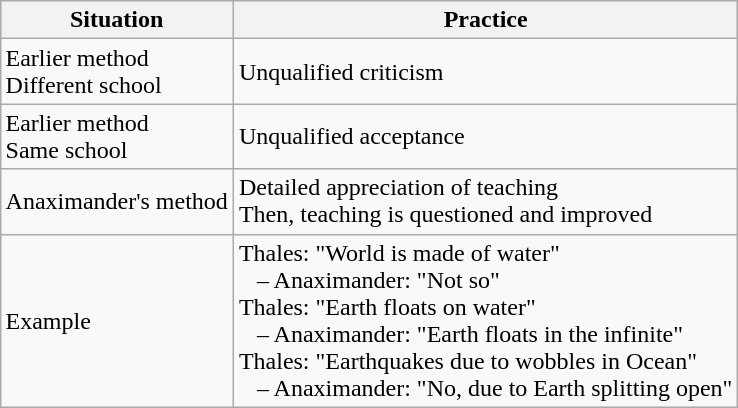<table class="wikitable" style="margin: 1em auto;">
<tr>
<th>Situation</th>
<th>Practice</th>
</tr>
<tr>
<td>Earlier method<br>Different school</td>
<td>Unqualified criticism</td>
</tr>
<tr>
<td>Earlier method<br>Same school</td>
<td>Unqualified acceptance</td>
</tr>
<tr>
<td>Anaximander's method</td>
<td>Detailed appreciation of teaching<br>Then, teaching is questioned and improved</td>
</tr>
<tr>
<td>Example</td>
<td>Thales: "World is made of water"<br>    – Anaximander: "Not so"<br>Thales: "Earth floats on water"<br>    – Anaximander: "Earth floats in the infinite"<br>Thales: "Earthquakes due to wobbles in Ocean"<br>    – Anaximander: "No, due to Earth splitting open"</td>
</tr>
</table>
